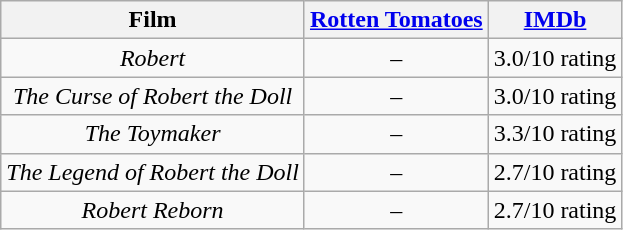<table class="wikitable plainrowheaders" style="text-align:center">
<tr>
<th>Film</th>
<th><a href='#'>Rotten Tomatoes</a></th>
<th><a href='#'>IMDb</a></th>
</tr>
<tr>
<td style="text-align:middle"><em>Robert</em></td>
<td>–</td>
<td>3.0/10 rating</td>
</tr>
<tr>
<td><em>The Curse of Robert the Doll</em></td>
<td>–</td>
<td>3.0/10 rating</td>
</tr>
<tr>
<td style="text-align:middle"><em>The Toymaker</em></td>
<td>–</td>
<td>3.3/10 rating</td>
</tr>
<tr>
<td><em>The Legend of Robert the Doll</em></td>
<td>–</td>
<td>2.7/10 rating</td>
</tr>
<tr>
<td><em>Robert Reborn</em></td>
<td>–</td>
<td>2.7/10 rating</td>
</tr>
</table>
